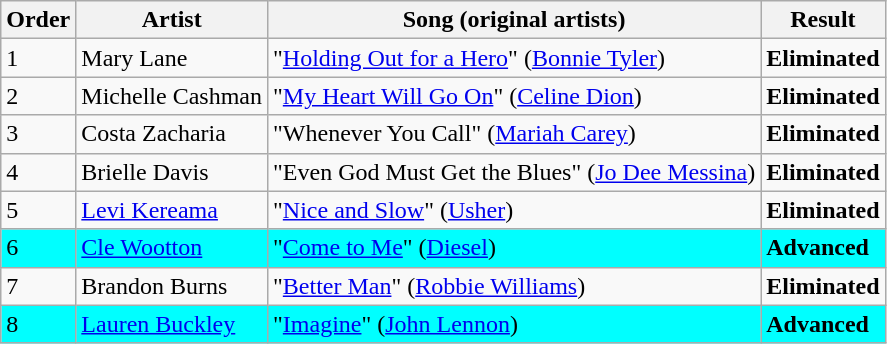<table class=wikitable>
<tr>
<th>Order</th>
<th>Artist</th>
<th>Song (original artists)</th>
<th>Result</th>
</tr>
<tr>
<td>1</td>
<td>Mary Lane</td>
<td>"<a href='#'>Holding Out for a Hero</a>" (<a href='#'>Bonnie Tyler</a>)</td>
<td><strong>Eliminated</strong></td>
</tr>
<tr>
<td>2</td>
<td>Michelle Cashman</td>
<td>"<a href='#'>My Heart Will Go On</a>" (<a href='#'>Celine Dion</a>)</td>
<td><strong>Eliminated</strong></td>
</tr>
<tr>
<td>3</td>
<td>Costa Zacharia</td>
<td>"Whenever You Call" (<a href='#'>Mariah Carey</a>)</td>
<td><strong>Eliminated</strong></td>
</tr>
<tr>
<td>4</td>
<td>Brielle Davis</td>
<td>"Even God Must Get the Blues" (<a href='#'>Jo Dee Messina</a>)</td>
<td><strong>Eliminated</strong></td>
</tr>
<tr>
<td>5</td>
<td><a href='#'>Levi Kereama</a></td>
<td>"<a href='#'>Nice and Slow</a>" (<a href='#'>Usher</a>)</td>
<td><strong>Eliminated</strong></td>
</tr>
<tr style="background:cyan;">
<td>6</td>
<td><a href='#'>Cle Wootton</a></td>
<td>"<a href='#'>Come to Me</a>" (<a href='#'>Diesel</a>)</td>
<td><strong>Advanced</strong></td>
</tr>
<tr>
<td>7</td>
<td>Brandon Burns</td>
<td>"<a href='#'>Better Man</a>" (<a href='#'>Robbie Williams</a>)</td>
<td><strong>Eliminated</strong></td>
</tr>
<tr style="background:cyan;">
<td>8</td>
<td><a href='#'>Lauren Buckley</a></td>
<td>"<a href='#'>Imagine</a>" (<a href='#'>John Lennon</a>)</td>
<td><strong>Advanced</strong></td>
</tr>
</table>
